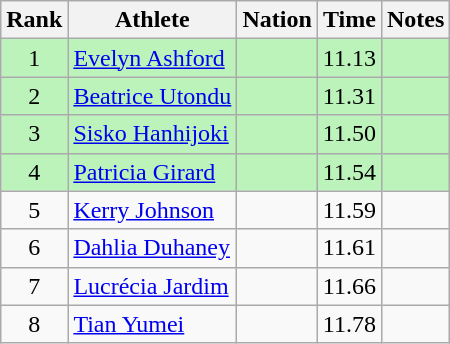<table class="wikitable sortable" style="text-align:center">
<tr>
<th>Rank</th>
<th>Athlete</th>
<th>Nation</th>
<th>Time</th>
<th>Notes</th>
</tr>
<tr style="background:#bbf3bb;">
<td>1</td>
<td align=left><a href='#'>Evelyn Ashford</a></td>
<td align=left></td>
<td>11.13</td>
<td></td>
</tr>
<tr style="background:#bbf3bb;">
<td>2</td>
<td align=left><a href='#'>Beatrice Utondu</a></td>
<td align=left></td>
<td>11.31</td>
<td></td>
</tr>
<tr style="background:#bbf3bb;">
<td>3</td>
<td align=left><a href='#'>Sisko Hanhijoki</a></td>
<td align=left></td>
<td>11.50</td>
<td></td>
</tr>
<tr style="background:#bbf3bb;">
<td>4</td>
<td align=left><a href='#'>Patricia Girard</a></td>
<td align=left></td>
<td>11.54</td>
<td></td>
</tr>
<tr>
<td>5</td>
<td align=left><a href='#'>Kerry Johnson</a></td>
<td align=left></td>
<td>11.59</td>
<td></td>
</tr>
<tr>
<td>6</td>
<td align=left><a href='#'>Dahlia Duhaney</a></td>
<td align=left></td>
<td>11.61</td>
<td></td>
</tr>
<tr>
<td>7</td>
<td align=left><a href='#'>Lucrécia Jardim</a></td>
<td align=left></td>
<td>11.66</td>
<td></td>
</tr>
<tr>
<td>8</td>
<td align=left><a href='#'>Tian Yumei</a></td>
<td align=left></td>
<td>11.78</td>
<td></td>
</tr>
</table>
